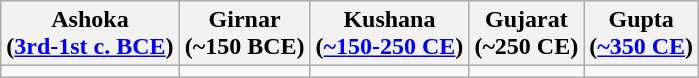<table class="wikitable">
<tr>
<th>Ashoka<br>(<a href='#'>3rd-1st c. BCE</a>)</th>
<th>Girnar<br>(~150 BCE)</th>
<th>Kushana<br>(<a href='#'>~150-250 CE</a>)</th>
<th>Gujarat<br>(~250 CE)</th>
<th>Gupta<br>(<a href='#'>~350 CE</a>)</th>
</tr>
<tr>
<td></td>
<td></td>
<td></td>
<td></td>
<td></td>
</tr>
</table>
